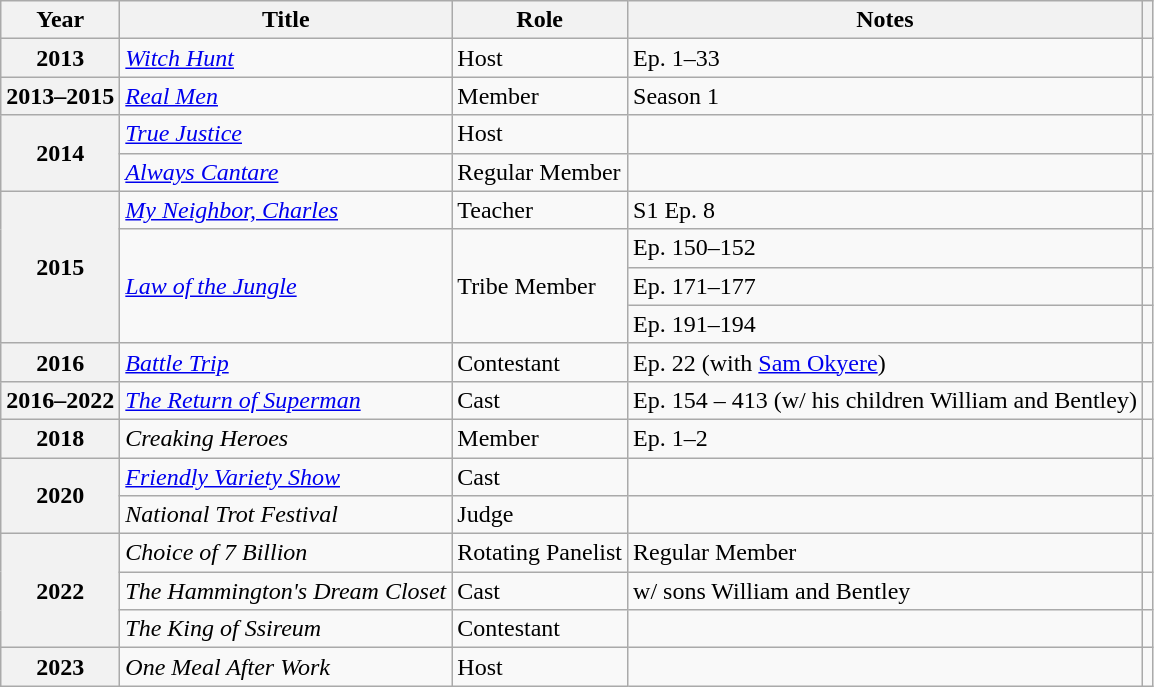<table class="wikitable sortable plainrowheaders">
<tr>
<th scope="col">Year</th>
<th scope="col">Title</th>
<th scope="col">Role</th>
<th scope="col">Notes</th>
<th scope="col" class="unsortable"></th>
</tr>
<tr>
<th scope="row">2013</th>
<td><em><a href='#'>Witch Hunt</a></em></td>
<td>Host</td>
<td>Ep. 1–33</td>
<td></td>
</tr>
<tr>
<th scope="row">2013–2015</th>
<td><em><a href='#'>Real Men</a></em></td>
<td>Member</td>
<td>Season 1</td>
<td></td>
</tr>
<tr>
<th scope="row" rowspan="2">2014</th>
<td><em><a href='#'>True Justice</a></em></td>
<td>Host</td>
<td></td>
<td></td>
</tr>
<tr>
<td><em><a href='#'>Always Cantare</a></em></td>
<td>Regular Member</td>
<td></td>
<td></td>
</tr>
<tr>
<th scope="row" rowspan="4">2015</th>
<td><em><a href='#'>My Neighbor, Charles</a></em></td>
<td>Teacher</td>
<td>S1 Ep. 8</td>
<td></td>
</tr>
<tr>
<td rowspan="3"><em><a href='#'>Law of the Jungle</a></em></td>
<td rowspan="3">Tribe Member</td>
<td>Ep. 150–152</td>
<td></td>
</tr>
<tr>
<td>Ep. 171–177</td>
<td></td>
</tr>
<tr>
<td>Ep. 191–194</td>
<td></td>
</tr>
<tr>
<th scope="row">2016</th>
<td><em><a href='#'>Battle Trip</a></em></td>
<td>Contestant</td>
<td>Ep. 22 (with <a href='#'>Sam Okyere</a>)</td>
<td></td>
</tr>
<tr>
<th scope="row" rowspan="1">2016–2022</th>
<td><em><a href='#'>The Return of Superman</a></em></td>
<td>Cast</td>
<td>Ep. 154 – 413 (w/ his children William and Bentley)</td>
<td></td>
</tr>
<tr>
<th scope="row">2018</th>
<td><em>Creaking Heroes</em></td>
<td>Member</td>
<td>Ep. 1–2</td>
<td></td>
</tr>
<tr>
<th scope="row" rowspan="2">2020</th>
<td><em><a href='#'>Friendly Variety Show</a></em></td>
<td>Cast</td>
<td></td>
<td></td>
</tr>
<tr>
<td><em>National Trot Festival</em></td>
<td>Judge</td>
<td></td>
</tr>
<tr>
<th scope="row" rowspan="3">2022</th>
<td><em>Choice of 7 Billion</em></td>
<td>Rotating Panelist</td>
<td>Regular Member</td>
<td></td>
</tr>
<tr>
<td><em>The Hammington's Dream Closet</em></td>
<td>Cast</td>
<td>w/ sons William and Bentley</td>
<td></td>
</tr>
<tr>
<td><em>The King of Ssireum</em></td>
<td>Contestant</td>
<td></td>
<td></td>
</tr>
<tr>
<th scope="row">2023</th>
<td><em>One Meal After Work</em></td>
<td>Host</td>
<td></td>
<td></td>
</tr>
</table>
